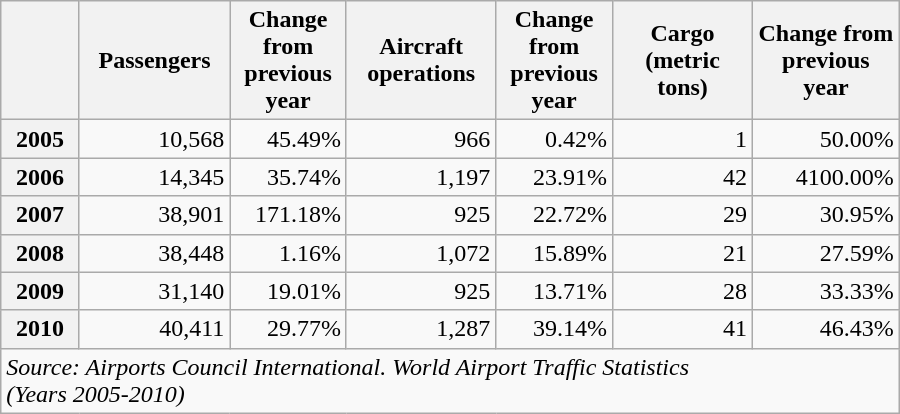<table class="wikitable"  style="text-align:right; width:600px">
<tr>
<th style="width:50px"></th>
<th style="width:100px">Passengers</th>
<th style="width:75px">Change from previous year</th>
<th style="width:100px">Aircraft operations</th>
<th style="width:75px">Change from previous year</th>
<th style="width:100px">Cargo<br>(metric tons)</th>
<th style="width:100px">Change from previous year</th>
</tr>
<tr>
<th>2005</th>
<td>10,568</td>
<td>  45.49%</td>
<td>966</td>
<td>   0.42%</td>
<td>1</td>
<td>  50.00%</td>
</tr>
<tr>
<th>2006</th>
<td>14,345</td>
<td>  35.74%</td>
<td>1,197</td>
<td>  23.91%</td>
<td>42</td>
<td>4100.00%</td>
</tr>
<tr>
<th>2007</th>
<td>38,901</td>
<td> 171.18%</td>
<td>925</td>
<td>  22.72%</td>
<td>29</td>
<td>  30.95%</td>
</tr>
<tr>
<th>2008</th>
<td>38,448</td>
<td>   1.16%</td>
<td>1,072</td>
<td>  15.89%</td>
<td>21</td>
<td>  27.59%</td>
</tr>
<tr>
<th>2009</th>
<td>31,140</td>
<td>  19.01%</td>
<td>925</td>
<td>  13.71%</td>
<td>28</td>
<td>  33.33%</td>
</tr>
<tr>
<th>2010</th>
<td>40,411</td>
<td>  29.77%</td>
<td>1,287</td>
<td>  39.14%</td>
<td>41</td>
<td>  46.43%</td>
</tr>
<tr>
<td colspan="7" style="text-align:left;"><em>Source: Airports Council International. World Airport Traffic Statistics<br>(Years 2005-2010)</em></td>
</tr>
</table>
